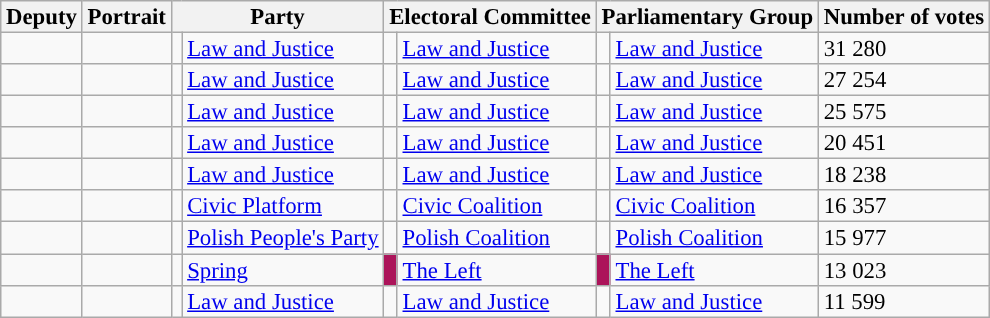<table class="wikitable sortable" style="font-size:95%;line-height:14px;">
<tr>
<th>Deputy</th>
<th>Portrait</th>
<th colspan="2">Party</th>
<th colspan="2">Electoral Committee</th>
<th colspan="2">Parliamentary Group</th>
<th>Number of votes</th>
</tr>
<tr>
<td></td>
<td></td>
<td style="background:"></td>
<td><a href='#'>Law and Justice</a></td>
<td style="background:"></td>
<td><a href='#'>Law and Justice</a></td>
<td style="background:"></td>
<td><a href='#'>Law and Justice</a></td>
<td>31 280</td>
</tr>
<tr>
<td></td>
<td></td>
<td style="background:"></td>
<td><a href='#'>Law and Justice</a></td>
<td style="background:"></td>
<td><a href='#'>Law and Justice</a></td>
<td style="background:"></td>
<td><a href='#'>Law and Justice</a></td>
<td>27 254</td>
</tr>
<tr>
<td></td>
<td></td>
<td style="background:"></td>
<td><a href='#'>Law and Justice</a></td>
<td style="background:"></td>
<td><a href='#'>Law and Justice</a></td>
<td style="background:"></td>
<td><a href='#'>Law and Justice</a></td>
<td>25 575</td>
</tr>
<tr>
<td></td>
<td></td>
<td style="background:"></td>
<td><a href='#'>Law and Justice</a></td>
<td style="background:"></td>
<td><a href='#'>Law and Justice</a></td>
<td style="background:"></td>
<td><a href='#'>Law and Justice</a></td>
<td>20 451</td>
</tr>
<tr>
<td></td>
<td></td>
<td style="background:"></td>
<td><a href='#'>Law and Justice</a></td>
<td style="background:"></td>
<td><a href='#'>Law and Justice</a></td>
<td style="background:"></td>
<td><a href='#'>Law and Justice</a></td>
<td>18 238</td>
</tr>
<tr>
<td></td>
<td></td>
<td style="background:"></td>
<td><a href='#'>Civic Platform</a></td>
<td style="background:"></td>
<td><a href='#'>Civic Coalition</a></td>
<td style="background:"></td>
<td><a href='#'>Civic Coalition</a></td>
<td>16 357</td>
</tr>
<tr>
<td></td>
<td></td>
<td style="background:"></td>
<td><a href='#'>Polish People's Party</a></td>
<td style="background:"></td>
<td><a href='#'>Polish Coalition</a></td>
<td style="background:"></td>
<td><a href='#'>Polish Coalition</a></td>
<td>15 977</td>
</tr>
<tr>
<td></td>
<td></td>
<td style="background:"></td>
<td><a href='#'>Spring</a></td>
<td style="background:#AC145A;"></td>
<td><a href='#'>The Left</a></td>
<td style="background:#AC145A;"></td>
<td><a href='#'>The Left</a></td>
<td>13 023</td>
</tr>
<tr>
<td></td>
<td></td>
<td style="background:"></td>
<td><a href='#'>Law and Justice</a></td>
<td style="background:"></td>
<td><a href='#'>Law and Justice</a></td>
<td style="background:"></td>
<td><a href='#'>Law and Justice</a></td>
<td>11 599</td>
</tr>
</table>
